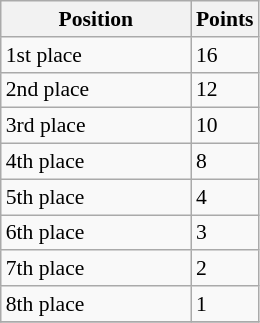<table class="wikitable" style="font-size: 90%">
<tr>
<th width=120>Position</th>
<th width=20>Points</th>
</tr>
<tr>
<td>1st place</td>
<td>16</td>
</tr>
<tr>
<td>2nd place</td>
<td>12</td>
</tr>
<tr>
<td>3rd place</td>
<td>10</td>
</tr>
<tr>
<td>4th place</td>
<td>8</td>
</tr>
<tr>
<td>5th place</td>
<td>4</td>
</tr>
<tr>
<td>6th place</td>
<td>3</td>
</tr>
<tr>
<td>7th place</td>
<td>2</td>
</tr>
<tr>
<td>8th place</td>
<td>1</td>
</tr>
<tr>
</tr>
</table>
